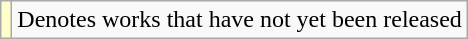<table class="wikitable">
<tr>
<td style="background:#FFFFCC;"></td>
<td>Denotes works that have not yet been released</td>
</tr>
</table>
